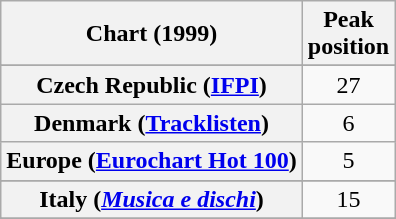<table class="wikitable sortable plainrowheaders" style="text-align:center">
<tr>
<th>Chart (1999)</th>
<th>Peak<br>position</th>
</tr>
<tr>
</tr>
<tr>
</tr>
<tr>
</tr>
<tr>
</tr>
<tr>
</tr>
<tr>
<th scope="row">Czech Republic (<a href='#'>IFPI</a>)</th>
<td>27</td>
</tr>
<tr>
<th scope="row">Denmark (<a href='#'>Tracklisten</a>)</th>
<td>6</td>
</tr>
<tr>
<th scope="row">Europe (<a href='#'>Eurochart Hot 100</a>)</th>
<td>5</td>
</tr>
<tr>
</tr>
<tr>
</tr>
<tr>
</tr>
<tr>
</tr>
<tr>
<th scope="row">Italy (<em><a href='#'>Musica e dischi</a></em>)</th>
<td>15</td>
</tr>
<tr>
</tr>
<tr>
</tr>
<tr>
</tr>
<tr>
</tr>
<tr>
</tr>
<tr>
</tr>
<tr>
</tr>
<tr>
</tr>
<tr>
</tr>
</table>
